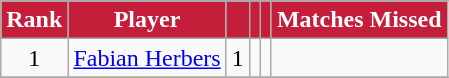<table class="wikitable" style="text-align:center">
<tr>
</tr>
<tr>
<th style="background:#C41E3A; color:white; text-align:center;">Rank</th>
<th style="background:#C41E3A; color:white; text-align:center;">Player</th>
<th style="background:#C41E3A; color:white; text-align:center;"></th>
<th style="background:#C41E3A; color:white; text-align:center;"></th>
<th style="background:#C41E3A; color:white; text-align:center;"></th>
<th style="background:#C41E3A; color:white; text-align:center;">Matches Missed</th>
</tr>
<tr>
<td>1</td>
<td> <a href='#'>Fabian Herbers</a></td>
<td>1</td>
<td></td>
<td></td>
<td></td>
</tr>
<tr>
</tr>
</table>
